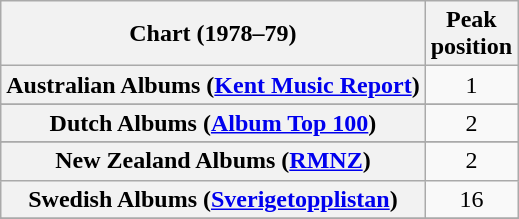<table class="wikitable sortable plainrowheaders">
<tr>
<th scope="col">Chart (1978–79)</th>
<th scope="col">Peak<br>position</th>
</tr>
<tr>
<th scope="row">Australian Albums (<a href='#'>Kent Music Report</a>)</th>
<td align="center">1</td>
</tr>
<tr>
</tr>
<tr>
<th scope="row">Dutch Albums (<a href='#'>Album Top 100</a>)</th>
<td align="center">2</td>
</tr>
<tr>
</tr>
<tr>
<th scope="row">New Zealand Albums (<a href='#'>RMNZ</a>)</th>
<td align="center">2</td>
</tr>
<tr>
<th scope="row">Swedish Albums (<a href='#'>Sverigetopplistan</a>)</th>
<td align="center">16</td>
</tr>
<tr>
</tr>
<tr>
</tr>
</table>
